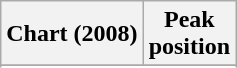<table class="wikitable sortable plainrowheaders" style="text-align:center">
<tr>
<th scope="col">Chart (2008)</th>
<th scope="col">Peak<br> position</th>
</tr>
<tr>
</tr>
<tr>
</tr>
</table>
